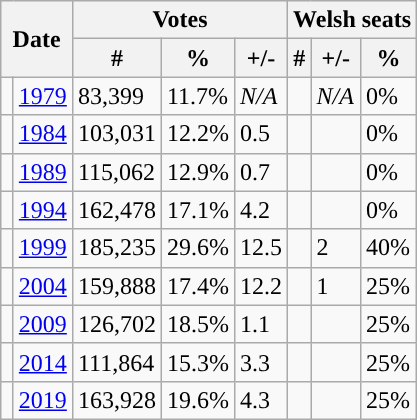<table class="wikitable">
<tr>
<th colspan=2 rowspan=2>Date</th>
<th colspan=3>Votes</th>
<th colspan=3>Welsh seats</th>
</tr>
<tr>
<th>#</th>
<th>%</th>
<th>+/-</th>
<th>#</th>
<th>+/-</th>
<th>%</th>
</tr>
<tr>
<td width="1" style="color:inherit;background:"></td>
<td><a href='#'>1979</a></td>
<td>83,399</td>
<td>11.7%</td>
<td><em>N/A</em></td>
<td></td>
<td><em>N/A</em></td>
<td>0%</td>
</tr>
<tr>
<td width="1" style="color:inherit;background:"></td>
<td><a href='#'>1984</a></td>
<td>103,031</td>
<td>12.2%</td>
<td> 0.5</td>
<td></td>
<td></td>
<td>0%</td>
</tr>
<tr>
<td width="1" style="color:inherit;background:"></td>
<td><a href='#'>1989</a></td>
<td>115,062</td>
<td>12.9%</td>
<td> 0.7</td>
<td></td>
<td></td>
<td>0%</td>
</tr>
<tr>
<td width="1" style="color:inherit;background:"></td>
<td><a href='#'>1994</a></td>
<td>162,478</td>
<td>17.1%</td>
<td> 4.2</td>
<td></td>
<td></td>
<td>0%</td>
</tr>
<tr>
<td width="1" style="color:inherit;background:"></td>
<td><a href='#'>1999</a></td>
<td>185,235</td>
<td>29.6%</td>
<td> 12.5</td>
<td></td>
<td> 2</td>
<td>40%</td>
</tr>
<tr>
<td width="1" style="color:inherit;background:"></td>
<td><a href='#'>2004</a></td>
<td>159,888</td>
<td>17.4%</td>
<td> 12.2</td>
<td></td>
<td> 1</td>
<td>25%</td>
</tr>
<tr>
<td width="1" style="color:inherit;background:"></td>
<td><a href='#'>2009</a></td>
<td>126,702</td>
<td>18.5%</td>
<td> 1.1</td>
<td></td>
<td></td>
<td>25%</td>
</tr>
<tr>
<td width="1" style="color:inherit;background:"></td>
<td><a href='#'>2014</a></td>
<td>111,864</td>
<td>15.3%</td>
<td> 3.3</td>
<td></td>
<td></td>
<td>25%</td>
</tr>
<tr>
<td width="1" style="color:inherit;background:"></td>
<td><a href='#'>2019</a></td>
<td>163,928</td>
<td>19.6%</td>
<td> 4.3</td>
<td></td>
<td></td>
<td>25%</td>
</tr>
</table>
